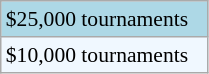<table class="wikitable"  style="font-size:90%; width:11%;">
<tr style="background:lightblue;">
<td>$25,000 tournaments</td>
</tr>
<tr style="background:#f0f8ff;">
<td>$10,000 tournaments</td>
</tr>
</table>
